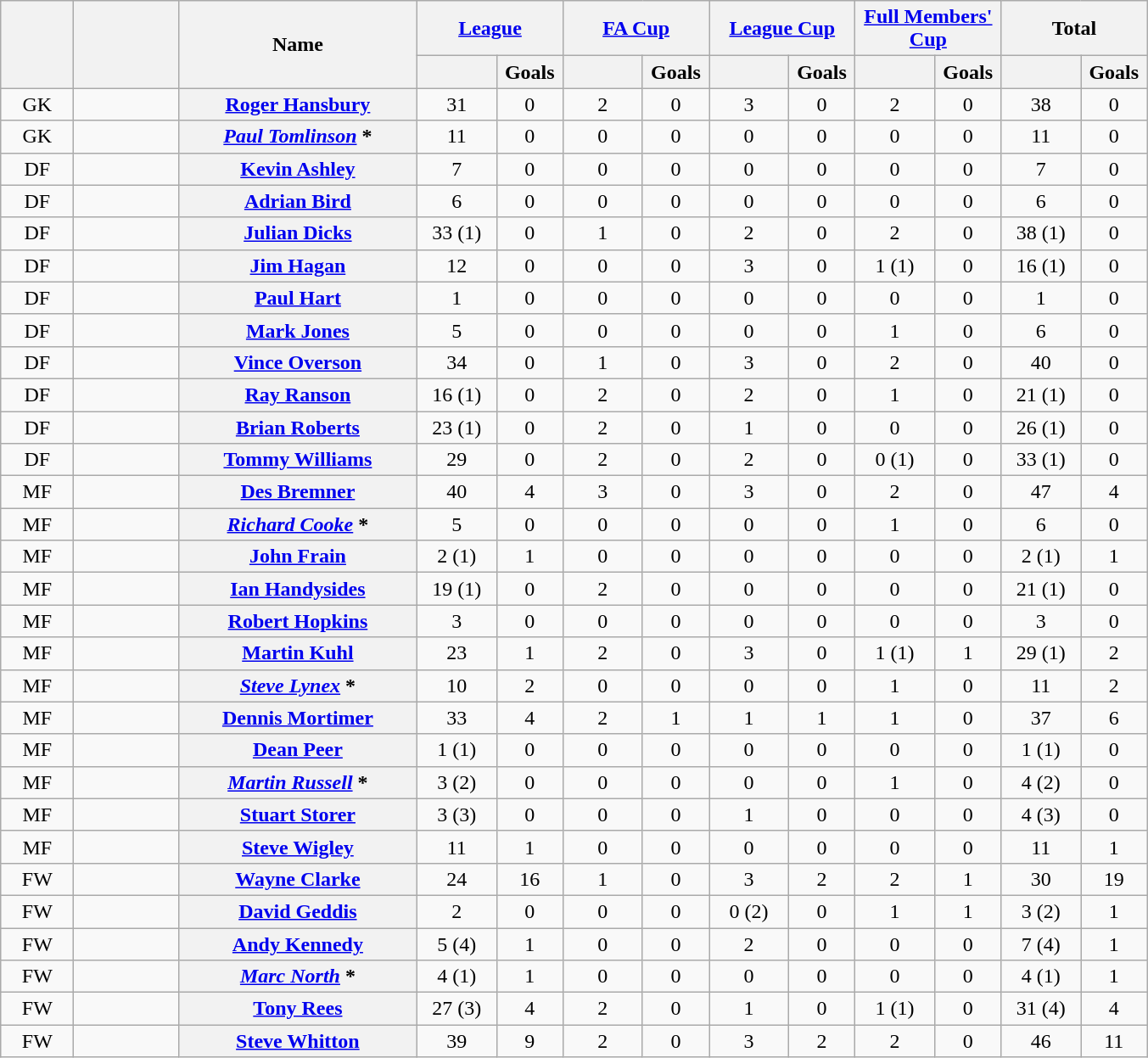<table class="wikitable plainrowheaders" style="text-align:center;">
<tr>
<th rowspan="2" scope="col" width="50"></th>
<th rowspan="2" scope="col" width="75"></th>
<th rowspan="2" scope="col" width="180" scope=col>Name</th>
<th colspan="2"><a href='#'>League</a></th>
<th colspan="2"><a href='#'>FA Cup</a></th>
<th colspan="2"><a href='#'>League Cup</a></th>
<th colspan="2"><a href='#'>Full Members' Cup</a></th>
<th colspan="2">Total</th>
</tr>
<tr>
<th scope="col" width="55"></th>
<th scope="col" width="45">Goals</th>
<th scope="col" width="55"></th>
<th scope="col" width="45">Goals</th>
<th scope="col" width="55"></th>
<th scope="col" width="45">Goals</th>
<th scope="col" width="55"></th>
<th scope="col" width="45">Goals</th>
<th scope="col" width="55"></th>
<th scope="col" width="45">Goals</th>
</tr>
<tr>
<td>GK</td>
<td></td>
<th scope=row><a href='#'>Roger Hansbury</a></th>
<td>31</td>
<td>0</td>
<td>2</td>
<td>0</td>
<td>3</td>
<td>0</td>
<td>2</td>
<td>0</td>
<td>38</td>
<td>0</td>
</tr>
<tr>
<td>GK</td>
<td></td>
<th scope=row><em><a href='#'>Paul Tomlinson</a></em> *</th>
<td>11</td>
<td>0</td>
<td>0</td>
<td>0</td>
<td>0</td>
<td>0</td>
<td>0</td>
<td>0</td>
<td>11</td>
<td>0</td>
</tr>
<tr>
<td>DF</td>
<td></td>
<th scope=row><a href='#'>Kevin Ashley</a></th>
<td>7</td>
<td>0</td>
<td>0</td>
<td>0</td>
<td>0</td>
<td>0</td>
<td>0</td>
<td>0</td>
<td>7</td>
<td>0</td>
</tr>
<tr>
<td>DF</td>
<td></td>
<th scope=row><a href='#'>Adrian Bird</a></th>
<td>6</td>
<td>0</td>
<td>0</td>
<td>0</td>
<td>0</td>
<td>0</td>
<td>0</td>
<td>0</td>
<td>6</td>
<td>0</td>
</tr>
<tr>
<td>DF</td>
<td></td>
<th scope=row><a href='#'>Julian Dicks</a></th>
<td>33 (1)</td>
<td>0</td>
<td>1</td>
<td>0</td>
<td>2</td>
<td>0</td>
<td>2</td>
<td>0</td>
<td>38 (1)</td>
<td>0</td>
</tr>
<tr>
<td>DF</td>
<td></td>
<th scope=row><a href='#'>Jim Hagan</a></th>
<td>12</td>
<td>0</td>
<td>0</td>
<td>0</td>
<td>3</td>
<td>0</td>
<td>1 (1)</td>
<td>0</td>
<td>16 (1)</td>
<td>0</td>
</tr>
<tr>
<td>DF</td>
<td></td>
<th scope=row><a href='#'>Paul Hart</a></th>
<td>1</td>
<td>0</td>
<td>0</td>
<td>0</td>
<td>0</td>
<td>0</td>
<td>0</td>
<td>0</td>
<td>1</td>
<td>0</td>
</tr>
<tr>
<td>DF</td>
<td></td>
<th scope=row><a href='#'>Mark Jones</a> </th>
<td>5</td>
<td>0</td>
<td>0</td>
<td>0</td>
<td>0</td>
<td>0</td>
<td>1</td>
<td>0</td>
<td>6</td>
<td>0</td>
</tr>
<tr>
<td>DF</td>
<td></td>
<th scope=row><a href='#'>Vince Overson</a></th>
<td>34</td>
<td>0</td>
<td>1</td>
<td>0</td>
<td>3</td>
<td>0</td>
<td>2</td>
<td>0</td>
<td>40</td>
<td>0</td>
</tr>
<tr>
<td>DF</td>
<td></td>
<th scope=row><a href='#'>Ray Ranson</a></th>
<td>16 (1)</td>
<td>0</td>
<td>2</td>
<td>0</td>
<td>2</td>
<td>0</td>
<td>1</td>
<td>0</td>
<td>21 (1)</td>
<td>0</td>
</tr>
<tr>
<td>DF</td>
<td></td>
<th scope=row><a href='#'>Brian Roberts</a></th>
<td>23 (1)</td>
<td>0</td>
<td>2</td>
<td>0</td>
<td>1</td>
<td>0</td>
<td>0</td>
<td>0</td>
<td>26 (1)</td>
<td>0</td>
</tr>
<tr>
<td>DF</td>
<td></td>
<th scope=row><a href='#'>Tommy Williams</a></th>
<td>29</td>
<td>0</td>
<td>2</td>
<td>0</td>
<td>2</td>
<td>0</td>
<td>0 (1)</td>
<td>0</td>
<td>33 (1)</td>
<td>0</td>
</tr>
<tr>
<td>MF</td>
<td></td>
<th scope=row><a href='#'>Des Bremner</a></th>
<td>40</td>
<td>4</td>
<td>3</td>
<td>0</td>
<td>3</td>
<td>0</td>
<td>2</td>
<td>0</td>
<td>47</td>
<td>4</td>
</tr>
<tr>
<td>MF</td>
<td></td>
<th scope=row><em><a href='#'>Richard Cooke</a></em> *</th>
<td>5</td>
<td>0</td>
<td>0</td>
<td>0</td>
<td>0</td>
<td>0</td>
<td>1</td>
<td>0</td>
<td>6</td>
<td>0</td>
</tr>
<tr>
<td>MF</td>
<td></td>
<th scope=row><a href='#'>John Frain</a></th>
<td>2 (1)</td>
<td>1</td>
<td>0</td>
<td>0</td>
<td>0</td>
<td>0</td>
<td>0</td>
<td>0</td>
<td>2 (1)</td>
<td>1</td>
</tr>
<tr>
<td>MF</td>
<td></td>
<th scope=row><a href='#'>Ian Handysides</a></th>
<td>19 (1)</td>
<td>0</td>
<td>2</td>
<td>0</td>
<td>0</td>
<td>0</td>
<td>0</td>
<td>0</td>
<td>21 (1)</td>
<td>0</td>
</tr>
<tr>
<td>MF</td>
<td></td>
<th scope=row><a href='#'>Robert Hopkins</a> </th>
<td>3</td>
<td>0</td>
<td>0</td>
<td>0</td>
<td>0</td>
<td>0</td>
<td>0</td>
<td>0</td>
<td>3</td>
<td>0</td>
</tr>
<tr>
<td>MF</td>
<td></td>
<th scope=row><a href='#'>Martin Kuhl</a> </th>
<td>23</td>
<td>1</td>
<td>2</td>
<td>0</td>
<td>3</td>
<td>0</td>
<td>1 (1)</td>
<td>1</td>
<td>29 (1)</td>
<td>2</td>
</tr>
<tr>
<td>MF</td>
<td></td>
<th scope=row><em><a href='#'>Steve Lynex</a></em> *</th>
<td>10</td>
<td>2</td>
<td>0</td>
<td>0</td>
<td>0</td>
<td>0</td>
<td>1</td>
<td>0</td>
<td>11</td>
<td>2</td>
</tr>
<tr>
<td>MF</td>
<td></td>
<th scope=row><a href='#'>Dennis Mortimer</a></th>
<td>33</td>
<td>4</td>
<td>2</td>
<td>1</td>
<td>1</td>
<td>1</td>
<td>1</td>
<td>0</td>
<td>37</td>
<td>6</td>
</tr>
<tr>
<td>MF</td>
<td></td>
<th scope=row><a href='#'>Dean Peer</a></th>
<td>1 (1)</td>
<td>0</td>
<td>0</td>
<td>0</td>
<td>0</td>
<td>0</td>
<td>0</td>
<td>0</td>
<td>1 (1)</td>
<td>0</td>
</tr>
<tr>
<td>MF</td>
<td></td>
<th scope=row><em><a href='#'>Martin Russell</a></em> *</th>
<td>3 (2)</td>
<td>0</td>
<td>0</td>
<td>0</td>
<td>0</td>
<td>0</td>
<td>1</td>
<td>0</td>
<td>4 (2)</td>
<td>0</td>
</tr>
<tr>
<td>MF</td>
<td></td>
<th scope=row><a href='#'>Stuart Storer</a> </th>
<td>3 (3)</td>
<td>0</td>
<td>0</td>
<td>0</td>
<td>1</td>
<td>0</td>
<td>0</td>
<td>0</td>
<td>4 (3)</td>
<td>0</td>
</tr>
<tr>
<td>MF</td>
<td></td>
<th scope=row><a href='#'>Steve Wigley</a></th>
<td>11</td>
<td>1</td>
<td>0</td>
<td>0</td>
<td>0</td>
<td>0</td>
<td>0</td>
<td>0</td>
<td>11</td>
<td>1</td>
</tr>
<tr>
<td>FW</td>
<td></td>
<th scope=row><a href='#'>Wayne Clarke</a> </th>
<td>24</td>
<td>16</td>
<td>1</td>
<td>0</td>
<td>3</td>
<td>2</td>
<td>2</td>
<td>1</td>
<td>30</td>
<td>19</td>
</tr>
<tr>
<td>FW</td>
<td></td>
<th scope=row><a href='#'>David Geddis</a> </th>
<td>2</td>
<td>0</td>
<td>0</td>
<td>0</td>
<td>0 (2)</td>
<td>0</td>
<td>1</td>
<td>1</td>
<td>3 (2)</td>
<td>1</td>
</tr>
<tr>
<td>FW</td>
<td></td>
<th scope=row><a href='#'>Andy Kennedy</a></th>
<td>5 (4)</td>
<td>1</td>
<td>0</td>
<td>0</td>
<td>2</td>
<td>0</td>
<td>0</td>
<td>0</td>
<td>7 (4)</td>
<td>1</td>
</tr>
<tr>
<td>FW</td>
<td></td>
<th scope=row><em><a href='#'>Marc North</a></em> *</th>
<td>4 (1)</td>
<td>1</td>
<td>0</td>
<td>0</td>
<td>0</td>
<td>0</td>
<td>0</td>
<td>0</td>
<td>4 (1)</td>
<td>1</td>
</tr>
<tr>
<td>FW</td>
<td></td>
<th scope=row><a href='#'>Tony Rees</a></th>
<td>27 (3)</td>
<td>4</td>
<td>2</td>
<td>0</td>
<td>1</td>
<td>0</td>
<td>1 (1)</td>
<td>0</td>
<td>31 (4)</td>
<td>4</td>
</tr>
<tr>
<td>FW</td>
<td></td>
<th scope=row><a href='#'>Steve Whitton</a></th>
<td>39</td>
<td>9</td>
<td>2</td>
<td>0</td>
<td>3</td>
<td>2</td>
<td>2</td>
<td>0</td>
<td>46</td>
<td>11</td>
</tr>
</table>
